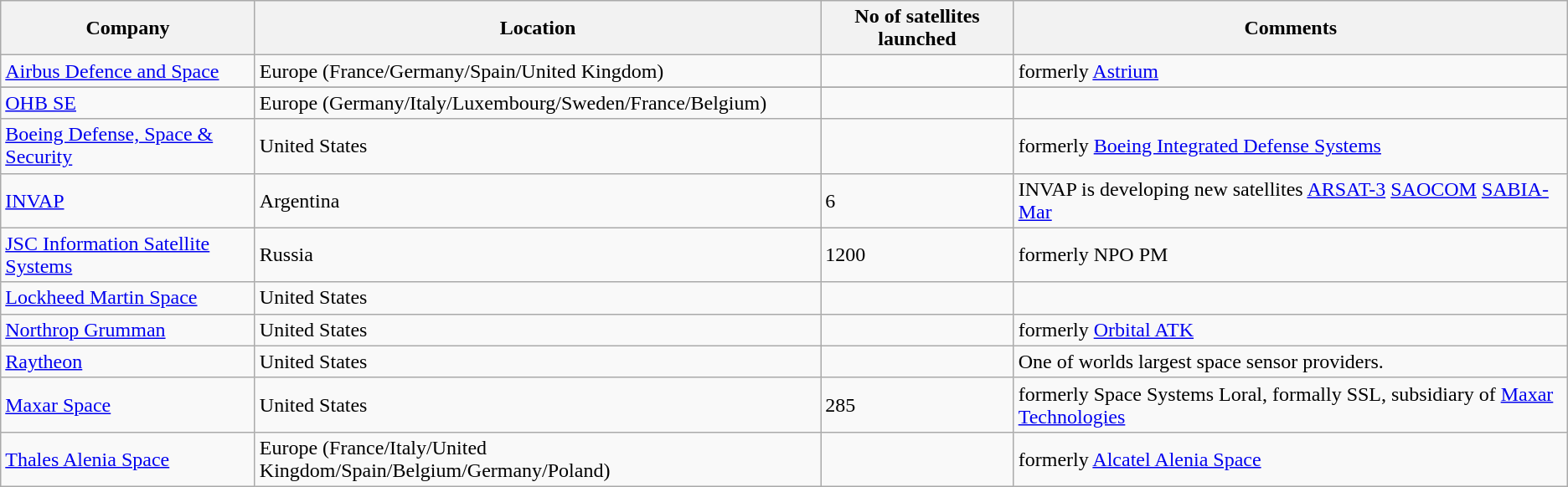<table class="wikitable sortable" border="1">
<tr>
<th>Company</th>
<th>Location</th>
<th>No of satellites launched</th>
<th>Comments</th>
</tr>
<tr>
<td><a href='#'>Airbus Defence and Space</a></td>
<td>Europe (France/Germany/Spain/United Kingdom)</td>
<td></td>
<td>formerly <a href='#'>Astrium</a></td>
</tr>
<tr>
</tr>
<tr>
<td><a href='#'>OHB SE</a></td>
<td>Europe (Germany/Italy/Luxembourg/Sweden/France/Belgium)</td>
<td></td>
<td></td>
</tr>
<tr>
<td><a href='#'>Boeing Defense, Space & Security</a></td>
<td>United States</td>
<td></td>
<td>formerly <a href='#'>Boeing Integrated Defense Systems</a></td>
</tr>
<tr>
<td><a href='#'>INVAP</a></td>
<td>Argentina</td>
<td>6</td>
<td>INVAP is developing new satellites <a href='#'>ARSAT-3</a> <a href='#'>SAOCOM</a> <a href='#'>SABIA-Mar</a></td>
</tr>
<tr>
<td><a href='#'>JSC Information Satellite Systems</a></td>
<td>Russia</td>
<td>1200</td>
<td>formerly NPO PM</td>
</tr>
<tr>
<td><a href='#'>Lockheed Martin Space</a></td>
<td>United States</td>
<td></td>
<td></td>
</tr>
<tr>
<td><a href='#'>Northrop Grumman</a></td>
<td>United States</td>
<td></td>
<td>formerly <a href='#'>Orbital ATK</a></td>
</tr>
<tr>
<td><a href='#'>Raytheon</a></td>
<td>United States</td>
<td></td>
<td>One of worlds largest space sensor providers.</td>
</tr>
<tr>
<td><a href='#'>Maxar Space</a></td>
<td>United States</td>
<td>285</td>
<td>formerly Space Systems Loral, formally SSL, subsidiary of <a href='#'>Maxar Technologies</a></td>
</tr>
<tr>
<td><a href='#'>Thales Alenia Space</a></td>
<td>Europe (France/Italy/United Kingdom/Spain/Belgium/Germany/Poland)</td>
<td></td>
<td>formerly <a href='#'>Alcatel Alenia Space</a></td>
</tr>
</table>
